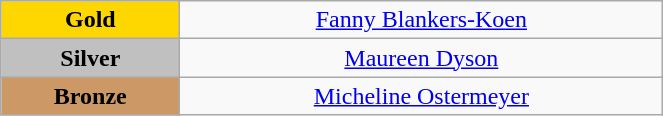<table class="wikitable" style="text-align:center; " width="35%">
<tr>
<td bgcolor="gold"><strong>Gold</strong></td>
<td><a href='#'>Fanny Blankers-Koen</a><br>  <small><em></em></small></td>
</tr>
<tr>
<td bgcolor="silver"><strong>Silver</strong></td>
<td><a href='#'>Maureen Dyson</a><br>  <small><em></em></small></td>
</tr>
<tr>
<td bgcolor="CC9966"><strong>Bronze</strong></td>
<td><a href='#'>Micheline Ostermeyer</a><br>  <small><em></em></small></td>
</tr>
</table>
